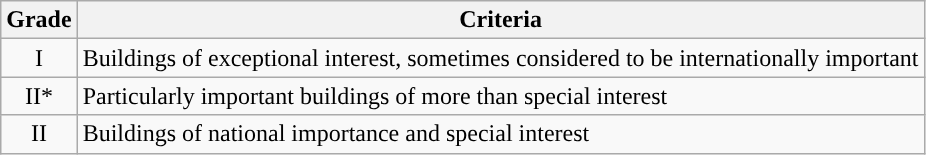<table class="wikitable">
<tr>
<th>Grade</th>
<th>Criteria</th>
</tr>
<tr>
<td align="center" >I</td>
<td>Buildings of exceptional interest, sometimes considered to be internationally important</td>
</tr>
<tr>
<td align="center" >II*</td>
<td>Particularly important buildings of more than special interest</td>
</tr>
<tr>
<td align="center" >II</td>
<td>Buildings of national importance and special interest</td>
</tr>
</table>
